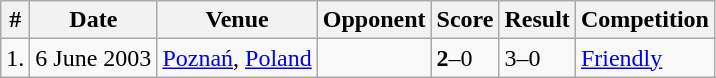<table class="wikitable">
<tr>
<th>#</th>
<th>Date</th>
<th>Venue</th>
<th>Opponent</th>
<th>Score</th>
<th>Result</th>
<th>Competition</th>
</tr>
<tr>
<td>1.</td>
<td>6 June 2003</td>
<td><a href='#'>Poznań</a>, <a href='#'>Poland</a></td>
<td></td>
<td><strong>2</strong>–0</td>
<td>3–0</td>
<td><a href='#'>Friendly</a></td>
</tr>
</table>
